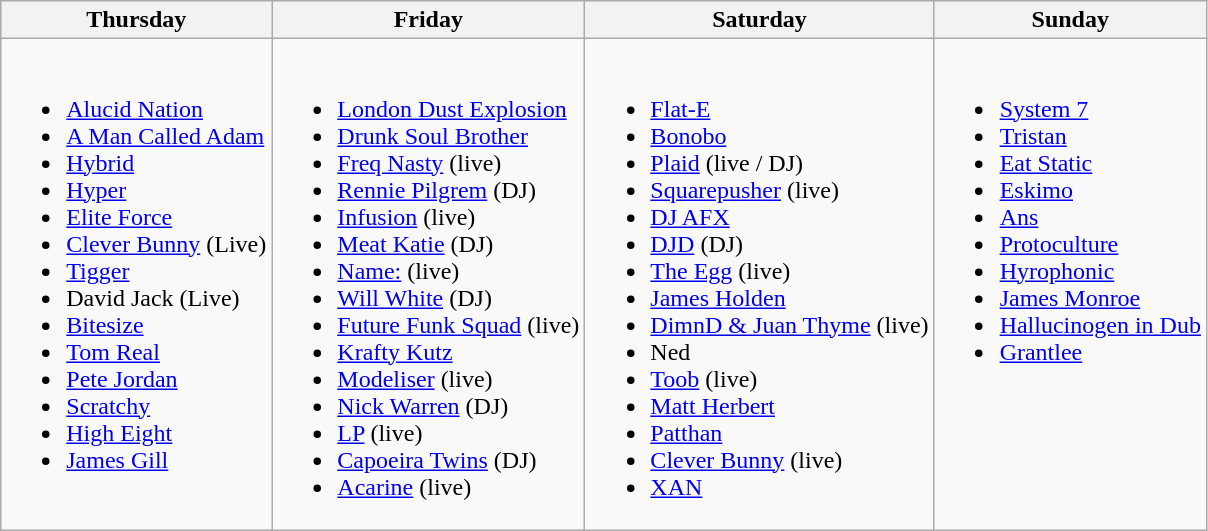<table class="wikitable">
<tr>
<th>Thursday</th>
<th>Friday</th>
<th>Saturday</th>
<th>Sunday</th>
</tr>
<tr valign="top">
<td><br><ul><li><a href='#'>Alucid Nation</a></li><li><a href='#'>A Man Called Adam</a></li><li><a href='#'>Hybrid</a></li><li><a href='#'>Hyper</a></li><li><a href='#'>Elite Force</a></li><li><a href='#'>Clever Bunny</a> (Live)</li><li><a href='#'>Tigger</a></li><li>David Jack (Live)</li><li><a href='#'>Bitesize</a></li><li><a href='#'>Tom Real</a></li><li><a href='#'>Pete Jordan</a></li><li><a href='#'>Scratchy</a></li><li><a href='#'>High Eight</a></li><li><a href='#'>James Gill</a></li></ul></td>
<td><br><ul><li><a href='#'>London Dust Explosion</a></li><li><a href='#'>Drunk Soul Brother</a></li><li><a href='#'>Freq Nasty</a> (live)</li><li><a href='#'>Rennie Pilgrem</a> (DJ)</li><li><a href='#'>Infusion</a> (live)</li><li><a href='#'>Meat Katie</a> (DJ)</li><li><a href='#'>Name:</a> (live)</li><li><a href='#'>Will White</a> (DJ)</li><li><a href='#'>Future Funk Squad</a> (live)</li><li><a href='#'>Krafty Kutz</a></li><li><a href='#'>Modeliser</a> (live)</li><li><a href='#'>Nick Warren</a> (DJ)</li><li><a href='#'>LP</a> (live)</li><li><a href='#'>Capoeira Twins</a> (DJ)</li><li><a href='#'>Acarine</a> (live)</li></ul></td>
<td><br><ul><li><a href='#'>Flat-E</a></li><li><a href='#'>Bonobo</a></li><li><a href='#'>Plaid</a> (live / DJ)</li><li><a href='#'>Squarepusher</a> (live)</li><li><a href='#'>DJ AFX</a></li><li><a href='#'>DJD</a> (DJ)</li><li><a href='#'>The Egg</a> (live)</li><li><a href='#'>James Holden</a></li><li><a href='#'>DimnD & Juan Thyme</a> (live)</li><li>Ned</li><li><a href='#'>Toob</a> (live)</li><li><a href='#'>Matt Herbert</a></li><li><a href='#'>Patthan</a></li><li><a href='#'>Clever Bunny</a> (live)</li><li><a href='#'>XAN</a></li></ul></td>
<td><br><ul><li><a href='#'>System 7</a></li><li><a href='#'>Tristan</a></li><li><a href='#'>Eat Static</a></li><li><a href='#'>Eskimo</a></li><li><a href='#'>Ans</a></li><li><a href='#'>Protoculture</a></li><li><a href='#'>Hyrophonic</a></li><li><a href='#'>James Monroe</a></li><li><a href='#'>Hallucinogen in Dub</a></li><li><a href='#'>Grantlee</a></li></ul></td>
</tr>
</table>
